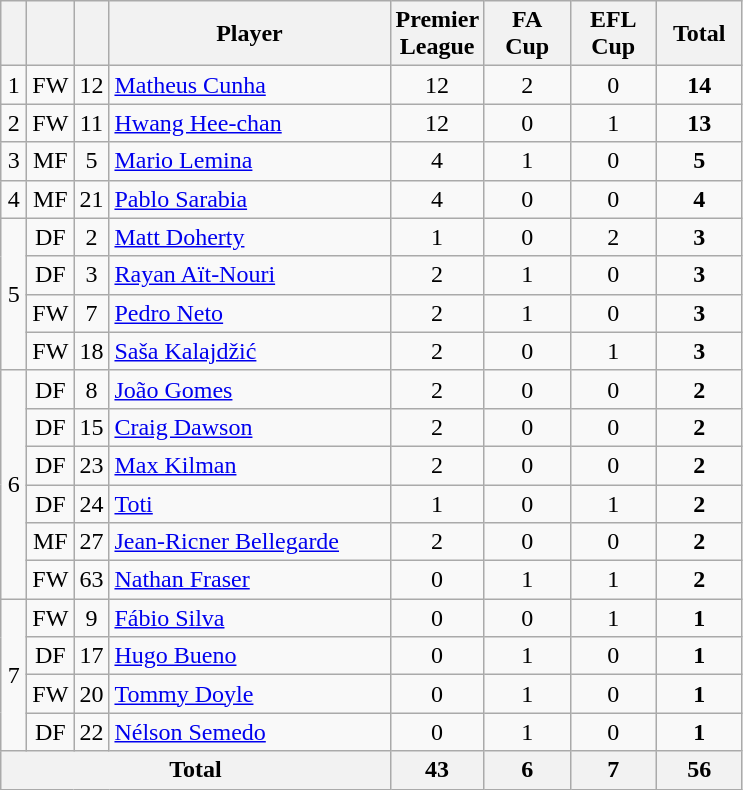<table class="wikitable sortable" style="text-align: center;">
<tr>
<th width=10></th>
<th width=10></th>
<th width=10></th>
<th width=180>Player</th>
<th width=50>Premier League</th>
<th width=50>FA Cup</th>
<th width=50>EFL Cup</th>
<th width=50>Total</th>
</tr>
<tr>
<td>1</td>
<td>FW</td>
<td>12</td>
<td align=left> <a href='#'>Matheus Cunha</a></td>
<td>12</td>
<td>2</td>
<td>0</td>
<td><strong>14</strong></td>
</tr>
<tr>
<td>2</td>
<td>FW</td>
<td>11</td>
<td align=left> <a href='#'>Hwang Hee-chan</a></td>
<td>12</td>
<td>0</td>
<td>1</td>
<td><strong>13</strong></td>
</tr>
<tr>
<td>3</td>
<td>MF</td>
<td>5</td>
<td align=left> <a href='#'>Mario Lemina</a></td>
<td>4</td>
<td>1</td>
<td>0</td>
<td><strong>5</strong></td>
</tr>
<tr>
<td>4</td>
<td>MF</td>
<td>21</td>
<td align=left> <a href='#'>Pablo Sarabia</a></td>
<td>4</td>
<td>0</td>
<td>0</td>
<td><strong>4</strong></td>
</tr>
<tr>
<td rowspan="4">5</td>
<td>DF</td>
<td>2</td>
<td align=left> <a href='#'>Matt Doherty</a></td>
<td>1</td>
<td>0</td>
<td>2</td>
<td><strong>3</strong></td>
</tr>
<tr>
<td>DF</td>
<td>3</td>
<td align=left> <a href='#'>Rayan Aït-Nouri</a></td>
<td>2</td>
<td>1</td>
<td>0</td>
<td><strong>3</strong></td>
</tr>
<tr>
<td>FW</td>
<td>7</td>
<td align=left> <a href='#'>Pedro Neto</a></td>
<td>2</td>
<td>1</td>
<td>0</td>
<td><strong>3</strong></td>
</tr>
<tr>
<td>FW</td>
<td>18</td>
<td align=left> <a href='#'>Saša Kalajdžić</a></td>
<td>2</td>
<td>0</td>
<td>1</td>
<td><strong>3</strong></td>
</tr>
<tr>
<td rowspan="6">6</td>
<td>DF</td>
<td>8</td>
<td align=left> <a href='#'>João Gomes</a></td>
<td>2</td>
<td>0</td>
<td>0</td>
<td><strong>2</strong></td>
</tr>
<tr>
<td>DF</td>
<td>15</td>
<td align=left> <a href='#'>Craig Dawson</a></td>
<td>2</td>
<td>0</td>
<td>0</td>
<td><strong>2</strong></td>
</tr>
<tr>
<td>DF</td>
<td>23</td>
<td align=left> <a href='#'>Max Kilman</a></td>
<td>2</td>
<td>0</td>
<td>0</td>
<td><strong>2</strong></td>
</tr>
<tr>
<td>DF</td>
<td>24</td>
<td align=left> <a href='#'>Toti</a></td>
<td>1</td>
<td>0</td>
<td>1</td>
<td><strong>2</strong></td>
</tr>
<tr>
<td>MF</td>
<td>27</td>
<td align=left> <a href='#'>Jean-Ricner Bellegarde</a></td>
<td>2</td>
<td>0</td>
<td>0</td>
<td><strong>2</strong></td>
</tr>
<tr>
<td>FW</td>
<td>63</td>
<td align=left> <a href='#'>Nathan Fraser</a></td>
<td>0</td>
<td>1</td>
<td>1</td>
<td><strong>2</strong></td>
</tr>
<tr>
<td rowspan="4">7</td>
<td>FW</td>
<td>9</td>
<td align=left> <a href='#'>Fábio Silva</a></td>
<td>0</td>
<td>0</td>
<td>1</td>
<td><strong>1</strong></td>
</tr>
<tr>
<td>DF</td>
<td>17</td>
<td align="left"> <a href='#'>Hugo Bueno</a></td>
<td>0</td>
<td>1</td>
<td>0</td>
<td><strong>1</strong></td>
</tr>
<tr>
<td>FW</td>
<td>20</td>
<td align=left> <a href='#'>Tommy Doyle</a></td>
<td>0</td>
<td>1</td>
<td>0</td>
<td><strong>1</strong></td>
</tr>
<tr>
<td>DF</td>
<td>22</td>
<td align=left> <a href='#'>Nélson Semedo</a></td>
<td>0</td>
<td>1</td>
<td>0</td>
<td><strong>1</strong></td>
</tr>
<tr>
<th colspan="4">Total</th>
<th>43</th>
<th>6</th>
<th>7</th>
<th>56</th>
</tr>
</table>
